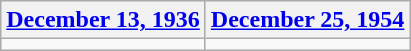<table class=wikitable>
<tr>
<th><a href='#'>December 13, 1936</a></th>
<th><a href='#'>December 25, 1954</a></th>
</tr>
<tr>
<td></td>
<td></td>
</tr>
</table>
